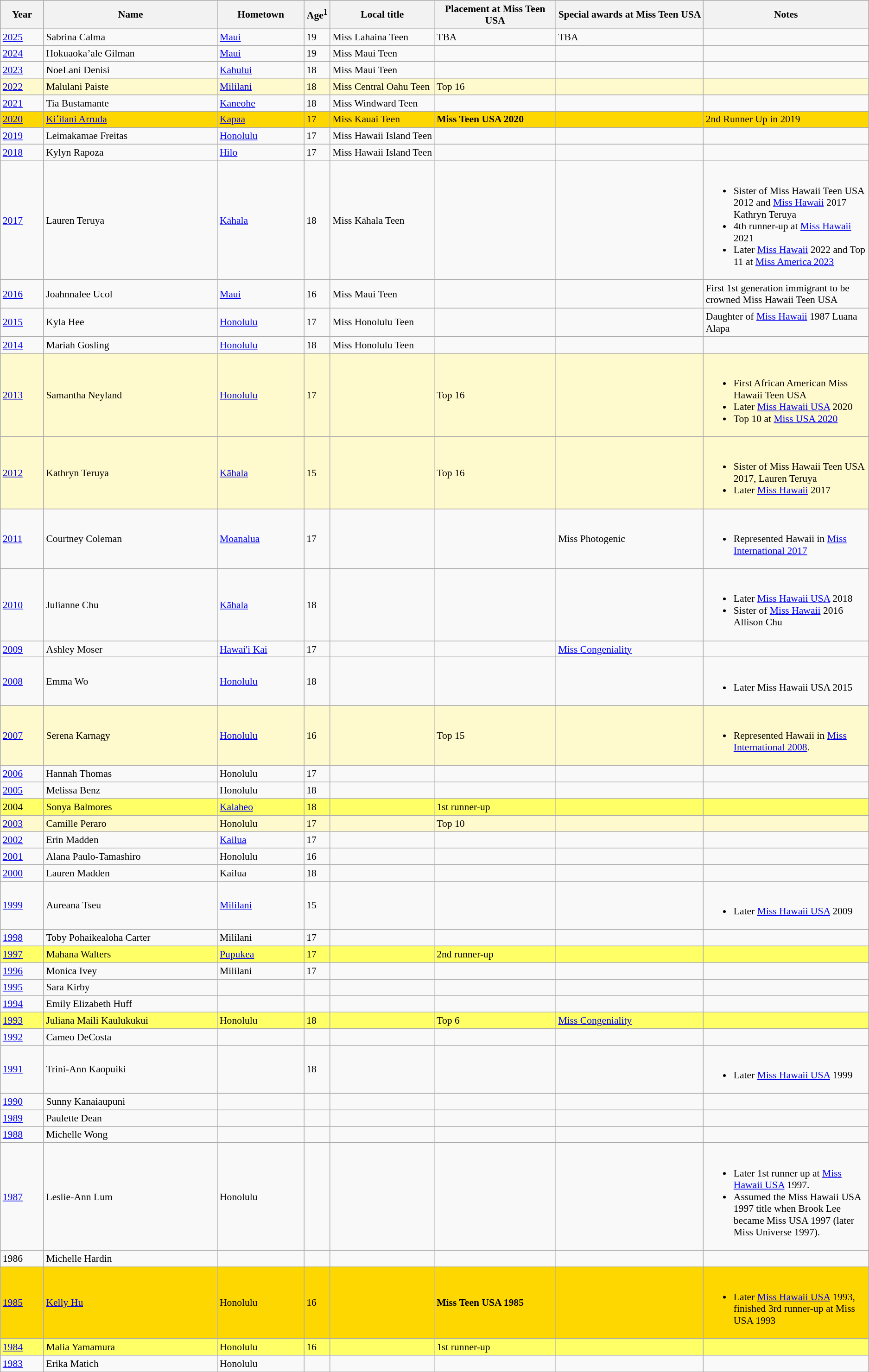<table class="wikitable"style="font-size:90%;">
<tr bgcolor="#efefef">
<th width=5%>Year</th>
<th width=20%>Name</th>
<th width=10%>Hometown</th>
<th width=3%>Age<sup>1</sup></th>
<th width=12%>Local title</th>
<th width=14%>Placement at Miss Teen USA</th>
<th width=17%>Special awards at Miss Teen  USA</th>
<th width=31%>Notes</th>
</tr>
<tr>
<td><a href='#'>2025</a></td>
<td>Sabrina Calma</td>
<td><a href='#'>Maui</a></td>
<td>19</td>
<td>Miss Lahaina Teen</td>
<td>TBA</td>
<td>TBA</td>
<td></td>
</tr>
<tr>
<td><a href='#'>2024</a></td>
<td>Hokuaoka’ale Gilman</td>
<td><a href='#'>Maui</a></td>
<td>19</td>
<td>Miss Maui Teen</td>
<td></td>
<td></td>
<td></td>
</tr>
<tr>
<td><a href='#'>2023</a></td>
<td>NoeLani Denisi</td>
<td><a href='#'>Kahului</a></td>
<td>18</td>
<td>Miss Maui Teen</td>
<td></td>
<td></td>
<td></td>
</tr>
<tr style="background-color:#FFFACD;">
<td><a href='#'>2022</a></td>
<td>Malulani Paiste</td>
<td><a href='#'>Mililani</a></td>
<td>18</td>
<td>Miss Central Oahu Teen</td>
<td>Top 16</td>
<td></td>
<td></td>
</tr>
<tr>
<td><a href='#'>2021</a></td>
<td>Tia Bustamante</td>
<td><a href='#'>Kaneohe</a></td>
<td>18</td>
<td>Miss Windward Teen</td>
<td></td>
<td></td>
<td></td>
</tr>
<tr style="background-color:gold;">
<td><a href='#'>2020</a></td>
<td><a href='#'>Kiʻilani Arruda</a></td>
<td><a href='#'>Kapaa</a></td>
<td>17</td>
<td>Miss Kauai Teen</td>
<td><strong>Miss Teen USA 2020</strong></td>
<td></td>
<td>2nd Runner Up in 2019</td>
</tr>
<tr>
<td><a href='#'>2019</a></td>
<td>Leimakamae Freitas</td>
<td><a href='#'>Honolulu</a></td>
<td>17</td>
<td>Miss Hawaii Island Teen</td>
<td></td>
<td></td>
<td></td>
</tr>
<tr>
<td><a href='#'>2018</a></td>
<td>Kylyn Rapoza</td>
<td><a href='#'>Hilo</a></td>
<td>17</td>
<td>Miss Hawaii Island Teen</td>
<td></td>
<td></td>
<td></td>
</tr>
<tr>
<td><a href='#'>2017</a></td>
<td>Lauren Teruya</td>
<td><a href='#'>Kāhala</a></td>
<td>18</td>
<td>Miss Kāhala Teen</td>
<td></td>
<td></td>
<td><br><ul><li>Sister of Miss Hawaii Teen USA 2012 and <a href='#'>Miss Hawaii</a> 2017 Kathryn Teruya</li><li>4th runner-up at <a href='#'>Miss Hawaii</a> 2021</li><li>Later <a href='#'>Miss Hawaii</a> 2022 and Top 11 at <a href='#'>Miss America 2023</a></li></ul></td>
</tr>
<tr>
<td><a href='#'>2016</a></td>
<td>Joahnnalee Ucol</td>
<td><a href='#'>Maui</a></td>
<td>16</td>
<td>Miss Maui Teen</td>
<td></td>
<td></td>
<td>First 1st generation immigrant to be crowned Miss Hawaii Teen USA</td>
</tr>
<tr>
<td><a href='#'>2015</a></td>
<td>Kyla Hee</td>
<td><a href='#'>Honolulu</a></td>
<td>17</td>
<td>Miss Honolulu Teen</td>
<td></td>
<td></td>
<td>Daughter of <a href='#'>Miss Hawaii</a> 1987 Luana Alapa</td>
</tr>
<tr>
<td><a href='#'>2014</a></td>
<td>Mariah Gosling</td>
<td><a href='#'>Honolulu</a></td>
<td>18</td>
<td>Miss Honolulu Teen</td>
<td></td>
<td></td>
<td></td>
</tr>
<tr style="background-color:#FFFACD;">
<td><a href='#'>2013</a></td>
<td>Samantha Neyland</td>
<td><a href='#'>Honolulu</a></td>
<td>17</td>
<td></td>
<td>Top 16</td>
<td></td>
<td><br><ul><li>First African American Miss Hawaii Teen USA</li><li>Later <a href='#'>Miss Hawaii USA</a> 2020</li><li>Top 10 at <a href='#'>Miss USA 2020</a></li></ul></td>
</tr>
<tr style="background-color:#FFFACD;">
<td><a href='#'>2012</a></td>
<td>Kathryn Teruya</td>
<td><a href='#'>Kāhala</a></td>
<td>15</td>
<td></td>
<td>Top 16</td>
<td></td>
<td><br><ul><li>Sister of Miss Hawaii Teen USA 2017, Lauren Teruya</li><li>Later <a href='#'>Miss Hawaii</a> 2017</li></ul></td>
</tr>
<tr>
<td><a href='#'>2011</a></td>
<td>Courtney Coleman</td>
<td><a href='#'>Moanalua</a></td>
<td>17</td>
<td></td>
<td></td>
<td>Miss Photogenic</td>
<td><br><ul><li>Represented Hawaii in <a href='#'>Miss International 2017</a></li></ul></td>
</tr>
<tr>
<td><a href='#'>2010</a></td>
<td>Julianne Chu</td>
<td><a href='#'>Kāhala</a></td>
<td>18</td>
<td></td>
<td></td>
<td></td>
<td><br><ul><li>Later <a href='#'>Miss Hawaii USA</a> 2018</li><li>Sister of <a href='#'>Miss Hawaii</a> 2016 Allison Chu</li></ul></td>
</tr>
<tr>
<td><a href='#'>2009</a></td>
<td>Ashley Moser</td>
<td><a href='#'>Hawai'i Kai</a></td>
<td>17</td>
<td></td>
<td></td>
<td><a href='#'>Miss Congeniality</a></td>
<td></td>
</tr>
<tr>
<td><a href='#'>2008</a></td>
<td>Emma Wo</td>
<td><a href='#'>Honolulu</a></td>
<td>18</td>
<td></td>
<td></td>
<td></td>
<td><br><ul><li>Later Miss Hawaii USA 2015</li></ul></td>
</tr>
<tr style="background-color:#FFFACD;">
<td><a href='#'>2007</a></td>
<td>Serena Karnagy</td>
<td><a href='#'>Honolulu</a></td>
<td>16</td>
<td></td>
<td>Top 15</td>
<td></td>
<td><br><ul><li>Represented Hawaii in <a href='#'>Miss International 2008</a>.</li></ul></td>
</tr>
<tr>
<td><a href='#'>2006</a></td>
<td>Hannah Thomas</td>
<td>Honolulu</td>
<td>17</td>
<td></td>
<td></td>
<td></td>
<td></td>
</tr>
<tr>
<td><a href='#'>2005</a></td>
<td>Melissa Benz</td>
<td>Honolulu</td>
<td>18</td>
<td></td>
<td></td>
<td></td>
<td></td>
</tr>
<tr style="background-color:#FFFF66;">
<td>2004</td>
<td>Sonya Balmores</td>
<td><a href='#'>Kalaheo</a></td>
<td>18</td>
<td></td>
<td>1st runner-up</td>
<td></td>
<td></td>
</tr>
<tr style="background-color:#FFFACD;">
<td><a href='#'>2003</a></td>
<td>Camille Peraro</td>
<td>Honolulu</td>
<td>17</td>
<td></td>
<td>Top 10</td>
<td></td>
<td></td>
</tr>
<tr>
<td><a href='#'>2002</a></td>
<td>Erin Madden</td>
<td><a href='#'>Kailua</a></td>
<td>17</td>
<td></td>
<td></td>
<td></td>
<td></td>
</tr>
<tr>
<td><a href='#'>2001</a></td>
<td>Alana Paulo-Tamashiro</td>
<td>Honolulu</td>
<td>16</td>
<td></td>
<td></td>
<td></td>
<td></td>
</tr>
<tr>
<td><a href='#'>2000</a></td>
<td>Lauren Madden</td>
<td>Kailua</td>
<td>18</td>
<td></td>
<td></td>
<td></td>
<td></td>
</tr>
<tr>
<td><a href='#'>1999</a></td>
<td>Aureana Tseu</td>
<td><a href='#'>Mililani</a></td>
<td>15</td>
<td></td>
<td></td>
<td></td>
<td><br><ul><li>Later <a href='#'>Miss Hawaii USA</a> 2009</li></ul></td>
</tr>
<tr>
<td><a href='#'>1998</a></td>
<td>Toby Pohaikealoha Carter</td>
<td>Mililani</td>
<td>17</td>
<td></td>
<td></td>
<td></td>
<td></td>
</tr>
<tr style="background-color:#FFFF66;">
<td><a href='#'>1997</a></td>
<td>Mahana Walters</td>
<td><a href='#'>Pupukea</a></td>
<td>17</td>
<td></td>
<td>2nd runner-up</td>
<td></td>
<td></td>
</tr>
<tr>
<td><a href='#'>1996</a></td>
<td>Monica Ivey</td>
<td>Mililani</td>
<td>17</td>
<td></td>
<td></td>
<td></td>
<td></td>
</tr>
<tr>
<td><a href='#'>1995</a></td>
<td>Sara Kirby</td>
<td></td>
<td></td>
<td></td>
<td></td>
<td></td>
<td></td>
</tr>
<tr>
<td><a href='#'>1994</a></td>
<td>Emily Elizabeth Huff</td>
<td></td>
<td></td>
<td></td>
<td></td>
<td></td>
<td></td>
</tr>
<tr style="background-color:#FFFF66;">
<td><a href='#'>1993</a></td>
<td>Juliana Maili Kaulukukui</td>
<td>Honolulu</td>
<td>18</td>
<td></td>
<td>Top 6</td>
<td><a href='#'>Miss Congeniality</a></td>
<td></td>
</tr>
<tr>
<td><a href='#'>1992</a></td>
<td>Cameo DeCosta</td>
<td></td>
<td></td>
<td></td>
<td></td>
<td></td>
<td></td>
</tr>
<tr>
<td><a href='#'>1991</a></td>
<td>Trini-Ann Kaopuiki</td>
<td></td>
<td>18</td>
<td></td>
<td></td>
<td></td>
<td><br><ul><li>Later <a href='#'>Miss Hawaii USA</a> 1999</li></ul></td>
</tr>
<tr>
<td><a href='#'>1990</a></td>
<td>Sunny Kanaiaupuni</td>
<td></td>
<td></td>
<td></td>
<td></td>
<td></td>
<td></td>
</tr>
<tr>
<td><a href='#'>1989</a></td>
<td>Paulette Dean</td>
<td></td>
<td></td>
<td></td>
<td></td>
<td></td>
<td></td>
</tr>
<tr>
<td><a href='#'>1988</a></td>
<td>Michelle Wong</td>
<td></td>
<td></td>
<td></td>
<td></td>
<td></td>
<td></td>
</tr>
<tr>
<td><a href='#'>1987</a></td>
<td>Leslie-Ann Lum</td>
<td>Honolulu</td>
<td></td>
<td></td>
<td></td>
<td></td>
<td><br><ul><li>Later 1st runner up at <a href='#'>Miss Hawaii USA</a> 1997.</li><li>Assumed the Miss Hawaii USA 1997 title when Brook Lee became Miss USA 1997 (later Miss Universe 1997).</li></ul></td>
</tr>
<tr>
<td>1986</td>
<td>Michelle Hardin</td>
<td></td>
<td></td>
<td></td>
<td></td>
<td></td>
<td></td>
</tr>
<tr style="background-color:GOLD;">
<td><a href='#'>1985</a></td>
<td><a href='#'>Kelly Hu</a></td>
<td>Honolulu</td>
<td>16</td>
<td></td>
<td><strong>Miss Teen USA 1985</strong></td>
<td></td>
<td><br><ul><li>Later <a href='#'>Miss Hawaii USA</a> 1993, finished 3rd runner-up at Miss USA 1993</li></ul></td>
</tr>
<tr style="background-color:#FFFF66;">
<td><a href='#'>1984</a></td>
<td>Malia Yamamura</td>
<td>Honolulu</td>
<td>16</td>
<td></td>
<td>1st runner-up</td>
<td></td>
<td></td>
</tr>
<tr>
<td><a href='#'>1983</a></td>
<td>Erika Matich</td>
<td>Honolulu</td>
<td></td>
<td></td>
<td></td>
<td></td>
<td></td>
</tr>
</table>
